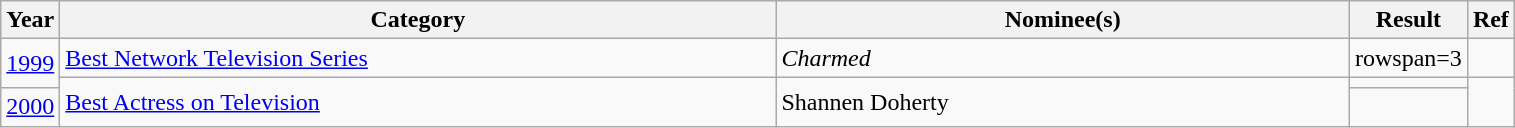<table class="wikitable">
<tr>
<th>Year</th>
<th width=470>Category</th>
<th width=375>Nominee(s)</th>
<th width=65>Result</th>
<th>Ref</th>
</tr>
<tr>
<td rowspan=2><a href='#'>1999</a></td>
<td><a href='#'>Best Network Television Series</a></td>
<td><em>Charmed</em></td>
<td>rowspan=3  </td>
<td></td>
</tr>
<tr>
<td rowspan=2><a href='#'>Best Actress on Television</a></td>
<td rowspan=2>Shannen Doherty</td>
<td></td>
</tr>
<tr>
<td><a href='#'>2000</a></td>
<td></td>
</tr>
</table>
